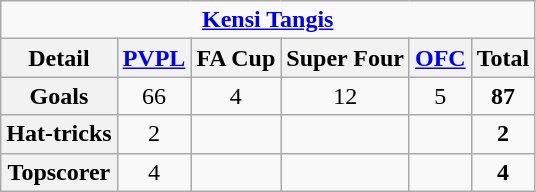<table class="wikitable" style="text-align:center;">
<tr>
<td colspan=7><strong><a href='#'>Kensi Tangis</a></strong></td>
</tr>
<tr>
<th>Detail</th>
<th><a href='#'>PVPL</a></th>
<th>FA Cup</th>
<th>Super Four</th>
<th><a href='#'>OFC</a></th>
<th>Total</th>
</tr>
<tr>
<th>Goals</th>
<td>66</td>
<td>4</td>
<td>12</td>
<td>5</td>
<td><strong>87</strong></td>
</tr>
<tr>
<th>Hat-tricks</th>
<td>2</td>
<td></td>
<td></td>
<td></td>
<td><strong>2</strong></td>
</tr>
<tr>
<th>Topscorer</th>
<td>4</td>
<td></td>
<td></td>
<td></td>
<td><strong>4</strong></td>
</tr>
</table>
